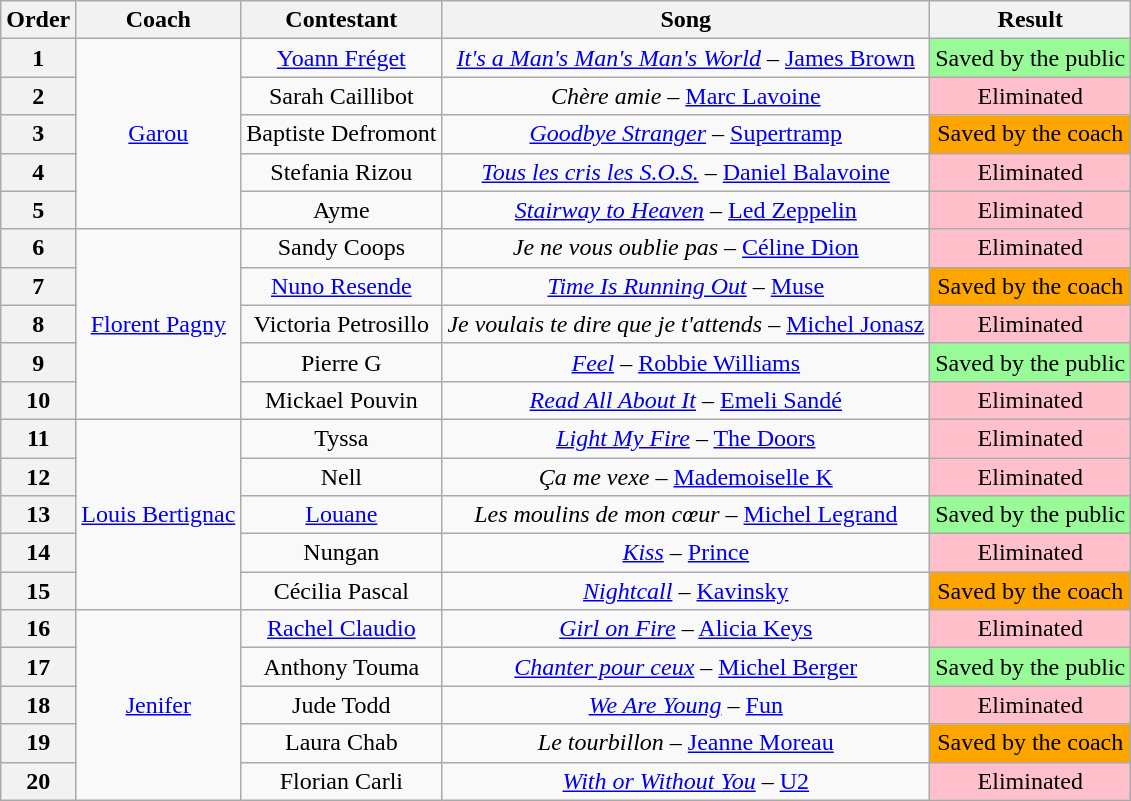<table class="wikitable sortable" style="text-align: center; width: auto;">
<tr>
<th>Order</th>
<th>Coach</th>
<th>Contestant</th>
<th>Song</th>
<th>Result</th>
</tr>
<tr>
<th>1</th>
<td rowspan=5><a href='#'>Garou</a></td>
<td><a href='#'>Yoann Fréget</a></td>
<td><em><a href='#'>It's a Man's Man's Man's World</a></em> – <a href='#'>James Brown</a></td>
<td style="background:palegreen">Saved by the public</td>
</tr>
<tr>
<th>2</th>
<td>Sarah Caillibot</td>
<td><em>Chère amie</em> – <a href='#'>Marc Lavoine</a></td>
<td style="background:pink">Eliminated</td>
</tr>
<tr>
<th>3</th>
<td>Baptiste Defromont</td>
<td><em><a href='#'>Goodbye Stranger</a></em> – <a href='#'>Supertramp</a></td>
<td style="background:orange">Saved by the coach</td>
</tr>
<tr>
<th>4</th>
<td>Stefania Rizou</td>
<td><em><a href='#'>Tous les cris les S.O.S.</a></em> – <a href='#'>Daniel Balavoine</a></td>
<td style="background:pink">Eliminated</td>
</tr>
<tr>
<th>5</th>
<td>Ayme</td>
<td><em><a href='#'>Stairway to Heaven</a></em> – <a href='#'>Led Zeppelin</a></td>
<td style="background:pink">Eliminated</td>
</tr>
<tr>
<th>6</th>
<td rowspan=5><a href='#'>Florent Pagny</a></td>
<td>Sandy Coops</td>
<td><em>Je ne vous oublie pas</em> – <a href='#'>Céline Dion</a></td>
<td style="background:pink">Eliminated</td>
</tr>
<tr>
<th>7</th>
<td><a href='#'>Nuno Resende</a></td>
<td><em><a href='#'>Time Is Running Out</a></em> – <a href='#'>Muse</a></td>
<td style="background:orange">Saved by the coach</td>
</tr>
<tr>
<th>8</th>
<td>Victoria Petrosillo</td>
<td><em>Je voulais te dire que je t'attends</em> – <a href='#'>Michel Jonasz</a></td>
<td style="background:pink">Eliminated</td>
</tr>
<tr>
<th>9</th>
<td>Pierre G</td>
<td><em><a href='#'>Feel</a></em> – <a href='#'>Robbie Williams</a></td>
<td style="background:palegreen">Saved by the public</td>
</tr>
<tr>
<th>10</th>
<td>Mickael Pouvin</td>
<td><em><a href='#'>Read All About It</a></em> – <a href='#'>Emeli Sandé</a></td>
<td style="background:pink">Eliminated</td>
</tr>
<tr>
<th>11</th>
<td rowspan=5><a href='#'>Louis Bertignac</a></td>
<td>Tyssa</td>
<td><em><a href='#'>Light My Fire</a></em> – <a href='#'>The Doors</a></td>
<td style="background:pink">Eliminated</td>
</tr>
<tr>
<th>12</th>
<td>Nell</td>
<td><em>Ça me vexe</em> – <a href='#'>Mademoiselle K</a></td>
<td style="background:pink">Eliminated</td>
</tr>
<tr>
<th>13</th>
<td><a href='#'>Louane</a></td>
<td><em>Les moulins de mon cœur</em> – <a href='#'>Michel Legrand</a></td>
<td style="background:palegreen">Saved by the public</td>
</tr>
<tr>
<th>14</th>
<td>Nungan</td>
<td><em><a href='#'>Kiss</a></em> – <a href='#'>Prince</a></td>
<td style="background:pink">Eliminated</td>
</tr>
<tr>
<th>15</th>
<td>Cécilia Pascal</td>
<td><em><a href='#'>Nightcall</a></em> – <a href='#'>Kavinsky</a></td>
<td style="background:orange">Saved by the coach</td>
</tr>
<tr>
<th>16</th>
<td rowspan=5><a href='#'>Jenifer</a></td>
<td><a href='#'>Rachel Claudio</a></td>
<td><em><a href='#'>Girl on Fire</a></em> – <a href='#'>Alicia Keys</a></td>
<td style="background:pink">Eliminated</td>
</tr>
<tr>
<th>17</th>
<td>Anthony Touma</td>
<td><em><a href='#'>Chanter pour ceux</a></em> – <a href='#'>Michel Berger</a></td>
<td style="background:palegreen">Saved by the public</td>
</tr>
<tr>
<th>18</th>
<td>Jude Todd</td>
<td><em><a href='#'>We Are Young</a></em> – <a href='#'>Fun</a></td>
<td style="background:pink">Eliminated</td>
</tr>
<tr>
<th>19</th>
<td>Laura Chab</td>
<td><em>Le tourbillon</em> – <a href='#'>Jeanne Moreau</a></td>
<td style="background:orange">Saved by the coach</td>
</tr>
<tr>
<th>20</th>
<td>Florian Carli</td>
<td><em><a href='#'>With or Without You</a></em> – <a href='#'>U2</a></td>
<td style="background:pink">Eliminated</td>
</tr>
</table>
